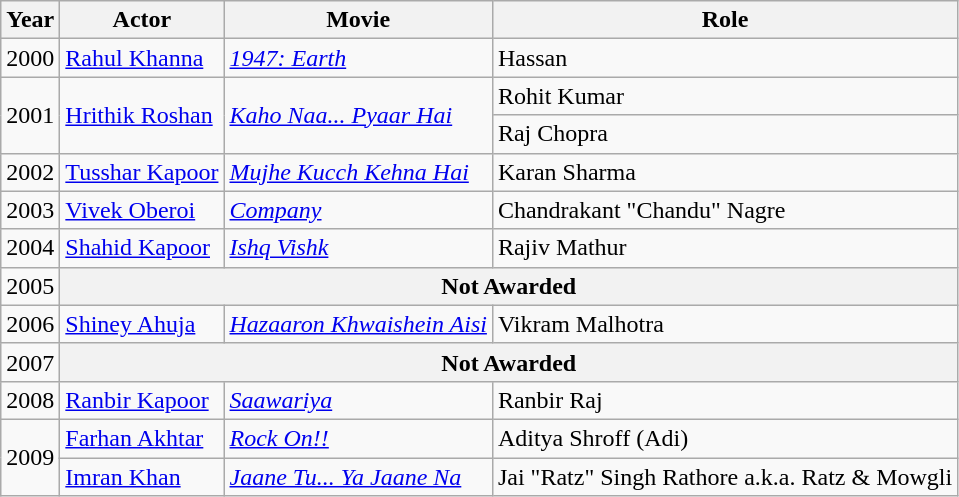<table class="wikitable">
<tr>
<th>Year</th>
<th>Actor</th>
<th>Movie</th>
<th>Role</th>
</tr>
<tr>
<td>2000</td>
<td><a href='#'>Rahul Khanna</a></td>
<td><em><a href='#'>1947: Earth</a></em></td>
<td>Hassan</td>
</tr>
<tr>
<td rowspan="2">2001</td>
<td rowspan="2"><a href='#'>Hrithik Roshan</a></td>
<td rowspan="2"><em><a href='#'>Kaho Naa... Pyaar Hai</a></em></td>
<td>Rohit Kumar</td>
</tr>
<tr>
<td>Raj Chopra</td>
</tr>
<tr>
<td>2002</td>
<td><a href='#'>Tusshar Kapoor</a></td>
<td><em><a href='#'>Mujhe Kucch Kehna Hai</a></em></td>
<td>Karan Sharma</td>
</tr>
<tr>
<td>2003</td>
<td><a href='#'>Vivek Oberoi</a></td>
<td><em><a href='#'>Company</a></em></td>
<td>Chandrakant "Chandu" Nagre</td>
</tr>
<tr>
<td>2004</td>
<td><a href='#'>Shahid Kapoor</a></td>
<td><em><a href='#'>Ishq Vishk</a></em></td>
<td>Rajiv Mathur</td>
</tr>
<tr>
<td>2005</td>
<th colspan="3">Not Awarded</th>
</tr>
<tr>
<td>2006</td>
<td><a href='#'>Shiney Ahuja</a></td>
<td><em><a href='#'>Hazaaron Khwaishein Aisi</a></em></td>
<td>Vikram Malhotra</td>
</tr>
<tr>
<td>2007</td>
<th colspan="3">Not Awarded</th>
</tr>
<tr>
<td>2008</td>
<td><a href='#'>Ranbir Kapoor</a></td>
<td><em><a href='#'>Saawariya</a></em></td>
<td>Ranbir Raj</td>
</tr>
<tr>
<td rowspan="2">2009</td>
<td><a href='#'>Farhan Akhtar</a></td>
<td><em><a href='#'>Rock On!!</a></em></td>
<td>Aditya Shroff (Adi)</td>
</tr>
<tr>
<td><a href='#'>Imran Khan</a></td>
<td><em><a href='#'>Jaane Tu... Ya Jaane Na</a></em></td>
<td>Jai "Ratz" Singh Rathore  a.k.a. Ratz & Mowgli</td>
</tr>
</table>
